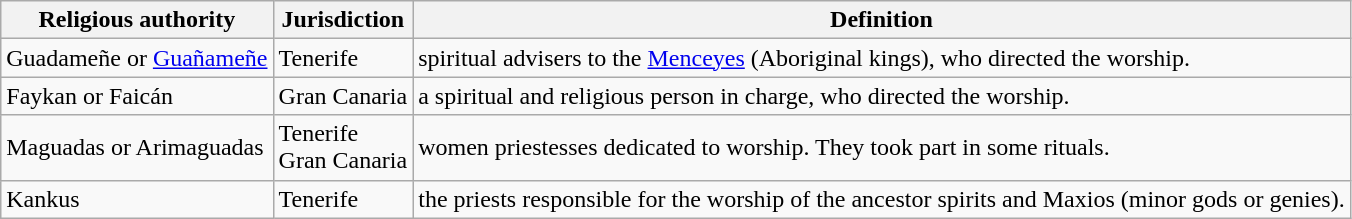<table class="wikitable">
<tr>
<th>Religious authority</th>
<th>Jurisdiction</th>
<th>Definition</th>
</tr>
<tr>
<td>Guadameñe or <a href='#'>Guañameñe</a></td>
<td>Tenerife</td>
<td>spiritual advisers to the <a href='#'>Menceyes</a> (Aboriginal kings), who directed the worship.</td>
</tr>
<tr>
<td>Faykan or Faicán</td>
<td>Gran Canaria</td>
<td>a spiritual and religious person in charge, who directed the worship.</td>
</tr>
<tr>
<td>Maguadas or Arimaguadas</td>
<td>Tenerife<br>Gran Canaria</td>
<td>women priestesses dedicated to worship. They took part in some rituals.</td>
</tr>
<tr>
<td>Kankus</td>
<td>Tenerife</td>
<td>the priests responsible for the worship of the ancestor spirits and Maxios (minor gods or genies).</td>
</tr>
</table>
